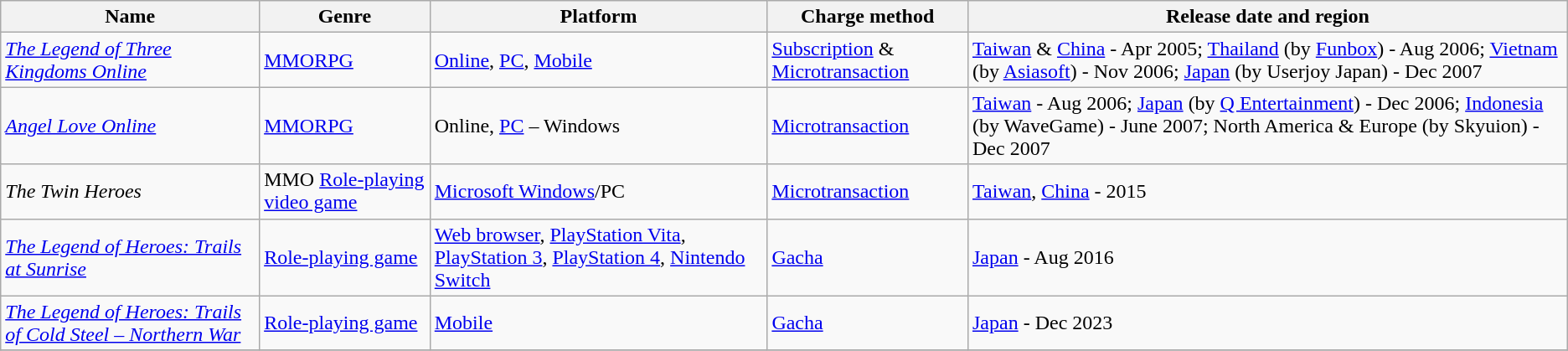<table class="wikitable">
<tr>
<th>Name</th>
<th>Genre</th>
<th>Platform</th>
<th>Charge method</th>
<th>Release date and region</th>
</tr>
<tr>
<td><em><a href='#'>The Legend of Three Kingdoms Online</a></em></td>
<td><a href='#'>MMORPG</a></td>
<td><a href='#'>Online</a>, <a href='#'>PC</a>,  <a href='#'>Mobile</a></td>
<td><a href='#'>Subscription</a> & <a href='#'>Microtransaction</a></td>
<td><a href='#'>Taiwan</a> & <a href='#'>China</a> - Apr 2005; <a href='#'>Thailand</a> (by <a href='#'>Funbox</a>) - Aug 2006; <a href='#'>Vietnam</a> (by <a href='#'>Asiasoft</a>) - Nov 2006; <a href='#'>Japan</a> (by Userjoy Japan) - Dec 2007</td>
</tr>
<tr>
<td><em><a href='#'>Angel Love Online</a></em></td>
<td><a href='#'>MMORPG</a></td>
<td>Online, <a href='#'>PC</a> – Windows</td>
<td><a href='#'>Microtransaction</a></td>
<td><a href='#'>Taiwan</a> - Aug 2006;  <a href='#'>Japan</a> (by <a href='#'>Q Entertainment</a>) - Dec 2006; <a href='#'>Indonesia</a> (by WaveGame) - June 2007; North America & Europe (by Skyuion) - Dec 2007</td>
</tr>
<tr>
<td><em>The Twin Heroes</em></td>
<td>MMO <a href='#'>Role-playing video game</a></td>
<td><a href='#'>Microsoft Windows</a>/PC</td>
<td><a href='#'>Microtransaction</a></td>
<td><a href='#'>Taiwan</a>, <a href='#'>China</a> - 2015</td>
</tr>
<tr>
<td><em><a href='#'>The Legend of Heroes: Trails at Sunrise</a></em></td>
<td><a href='#'>Role-playing game</a></td>
<td><a href='#'>Web browser</a>, <a href='#'>PlayStation Vita</a>, <a href='#'>PlayStation 3</a>, <a href='#'>PlayStation 4</a>, <a href='#'>Nintendo Switch</a></td>
<td><a href='#'>Gacha</a></td>
<td><a href='#'>Japan</a>  - Aug 2016</td>
</tr>
<tr>
<td><em><a href='#'>The Legend of Heroes: Trails of Cold Steel – Northern War</a></em></td>
<td><a href='#'>Role-playing game</a></td>
<td><a href='#'>Mobile</a></td>
<td><a href='#'>Gacha</a></td>
<td><a href='#'>Japan</a>  - Dec 2023</td>
</tr>
<tr>
</tr>
</table>
